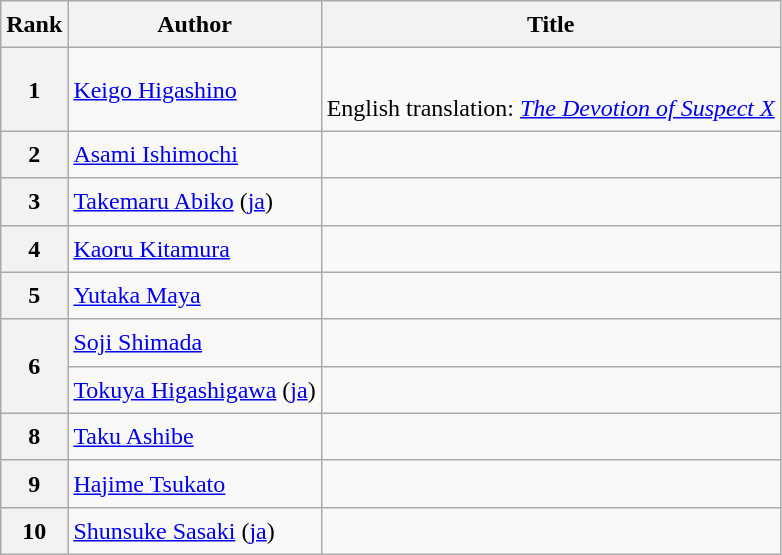<table class="wikitable sortable" style="font-size:1.00em; line-height:1.5em;">
<tr>
<th>Rank</th>
<th>Author</th>
<th>Title</th>
</tr>
<tr>
<th>1</th>
<td><a href='#'>Keigo Higashino</a></td>
<td><br>English translation: <em><a href='#'>The Devotion of Suspect X</a></em></td>
</tr>
<tr>
<th>2</th>
<td><a href='#'>Asami Ishimochi</a></td>
<td></td>
</tr>
<tr>
<th>3</th>
<td><a href='#'>Takemaru Abiko</a> (<a href='#'>ja</a>)</td>
<td></td>
</tr>
<tr>
<th>4</th>
<td><a href='#'>Kaoru Kitamura</a></td>
<td></td>
</tr>
<tr>
<th>5</th>
<td><a href='#'>Yutaka Maya</a></td>
<td></td>
</tr>
<tr>
<th rowspan=2>6</th>
<td><a href='#'>Soji Shimada</a></td>
<td></td>
</tr>
<tr>
<td><a href='#'>Tokuya Higashigawa</a> (<a href='#'>ja</a>)</td>
<td></td>
</tr>
<tr>
<th>8</th>
<td><a href='#'>Taku Ashibe</a></td>
<td></td>
</tr>
<tr>
<th>9</th>
<td><a href='#'>Hajime Tsukato</a></td>
<td></td>
</tr>
<tr>
<th>10</th>
<td><a href='#'>Shunsuke Sasaki</a> (<a href='#'>ja</a>)</td>
<td></td>
</tr>
</table>
